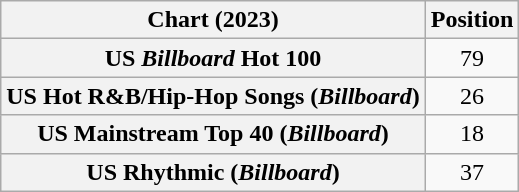<table class="wikitable sortable plainrowheaders" style="text-align:center">
<tr>
<th scope="col">Chart (2023)</th>
<th scope="col">Position</th>
</tr>
<tr>
<th scope="row">US <em>Billboard</em> Hot 100</th>
<td>79</td>
</tr>
<tr>
<th scope="row">US Hot R&B/Hip-Hop Songs (<em>Billboard</em>)</th>
<td>26</td>
</tr>
<tr>
<th scope="row">US Mainstream Top 40 (<em>Billboard</em>)</th>
<td>18</td>
</tr>
<tr>
<th scope="row">US Rhythmic (<em>Billboard</em>)</th>
<td>37</td>
</tr>
</table>
